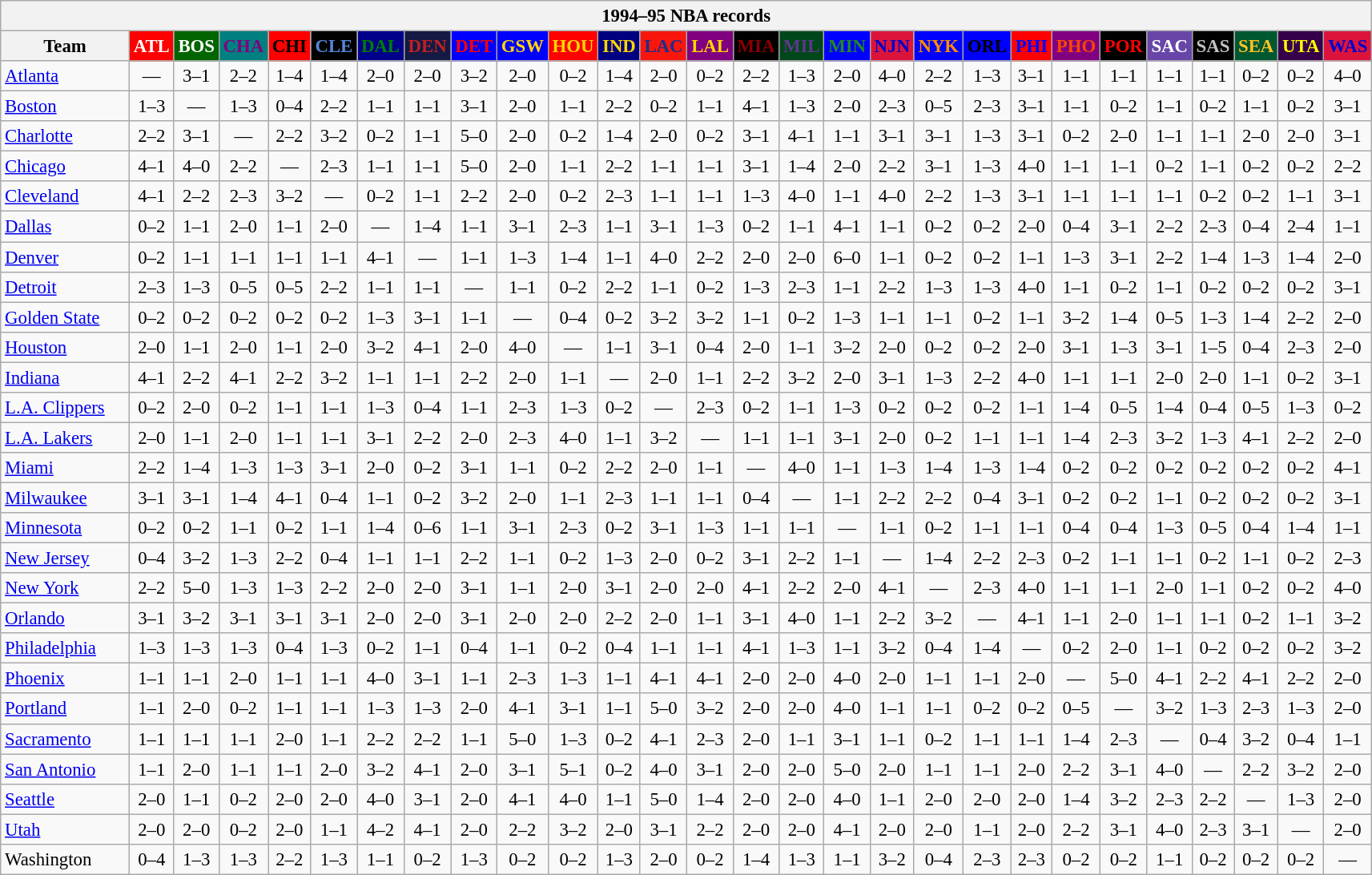<table class="wikitable" style="font-size:95%; text-align:center;">
<tr>
<th colspan=28>1994–95 NBA records</th>
</tr>
<tr>
<th width=100>Team</th>
<th style="background:#FF0000;color:#FFFFFF;width=35">ATL</th>
<th style="background:#006400;color:#FFFFFF;width=35">BOS</th>
<th style="background:#008080;color:#800080;width=35">CHA</th>
<th style="background:#FF0000;color:#000000;width=35">CHI</th>
<th style="background:#000000;color:#5787DC;width=35">CLE</th>
<th style="background:#00008B;color:#008000;width=35">DAL</th>
<th style="background:#141A44;color:#BC2224;width=35">DEN</th>
<th style="background:#0000FF;color:#FF0000;width=35">DET</th>
<th style="background:#0000FF;color:#FFD700;width=35">GSW</th>
<th style="background:#FF0000;color:#FFD700;width=35">HOU</th>
<th style="background:#000080;color:#FFD700;width=35">IND</th>
<th style="background:#F9160D;color:#1A2E8B;width=35">LAC</th>
<th style="background:#800080;color:#FFD700;width=35">LAL</th>
<th style="background:#000000;color:#8B0000;width=35">MIA</th>
<th style="background:#00471B;color:#5C378A;width=35">MIL</th>
<th style="background:#0000FF;color:#228B22;width=35">MIN</th>
<th style="background:#DC143C;color:#0000CD;width=35">NJN</th>
<th style="background:#0000FF;color:#FF8C00;width=35">NYK</th>
<th style="background:#0000FF;color:#000000;width=35">ORL</th>
<th style="background:#FF0000;color:#0000FF;width=35">PHI</th>
<th style="background:#800080;color:#FF4500;width=35">PHO</th>
<th style="background:#000000;color:#FF0000;width=35">POR</th>
<th style="background:#6846A8;color:#FFFFFF;width=35">SAC</th>
<th style="background:#000000;color:#C0C0C0;width=35">SAS</th>
<th style="background:#005831;color:#FFC322;width=35">SEA</th>
<th style="background:#36004A;color:#FFFF00;width=35">UTA</th>
<th style="background:#DC143C;color:#0000CD;width=35">WAS</th>
</tr>
<tr>
<td style="text-align:left;"><a href='#'>Atlanta</a></td>
<td>—</td>
<td>3–1</td>
<td>2–2</td>
<td>1–4</td>
<td>1–4</td>
<td>2–0</td>
<td>2–0</td>
<td>3–2</td>
<td>2–0</td>
<td>0–2</td>
<td>1–4</td>
<td>2–0</td>
<td>0–2</td>
<td>2–2</td>
<td>1–3</td>
<td>2–0</td>
<td>4–0</td>
<td>2–2</td>
<td>1–3</td>
<td>3–1</td>
<td>1–1</td>
<td>1–1</td>
<td>1–1</td>
<td>1–1</td>
<td>0–2</td>
<td>0–2</td>
<td>4–0</td>
</tr>
<tr>
<td style="text-align:left;"><a href='#'>Boston</a></td>
<td>1–3</td>
<td>—</td>
<td>1–3</td>
<td>0–4</td>
<td>2–2</td>
<td>1–1</td>
<td>1–1</td>
<td>3–1</td>
<td>2–0</td>
<td>1–1</td>
<td>2–2</td>
<td>0–2</td>
<td>1–1</td>
<td>4–1</td>
<td>1–3</td>
<td>2–0</td>
<td>2–3</td>
<td>0–5</td>
<td>2–3</td>
<td>3–1</td>
<td>1–1</td>
<td>0–2</td>
<td>1–1</td>
<td>0–2</td>
<td>1–1</td>
<td>0–2</td>
<td>3–1</td>
</tr>
<tr>
<td style="text-align:left;"><a href='#'>Charlotte</a></td>
<td>2–2</td>
<td>3–1</td>
<td>—</td>
<td>2–2</td>
<td>3–2</td>
<td>0–2</td>
<td>1–1</td>
<td>5–0</td>
<td>2–0</td>
<td>0–2</td>
<td>1–4</td>
<td>2–0</td>
<td>0–2</td>
<td>3–1</td>
<td>4–1</td>
<td>1–1</td>
<td>3–1</td>
<td>3–1</td>
<td>1–3</td>
<td>3–1</td>
<td>0–2</td>
<td>2–0</td>
<td>1–1</td>
<td>1–1</td>
<td>2–0</td>
<td>2–0</td>
<td>3–1</td>
</tr>
<tr>
<td style="text-align:left;"><a href='#'>Chicago</a></td>
<td>4–1</td>
<td>4–0</td>
<td>2–2</td>
<td>—</td>
<td>2–3</td>
<td>1–1</td>
<td>1–1</td>
<td>5–0</td>
<td>2–0</td>
<td>1–1</td>
<td>2–2</td>
<td>1–1</td>
<td>1–1</td>
<td>3–1</td>
<td>1–4</td>
<td>2–0</td>
<td>2–2</td>
<td>3–1</td>
<td>1–3</td>
<td>4–0</td>
<td>1–1</td>
<td>1–1</td>
<td>0–2</td>
<td>1–1</td>
<td>0–2</td>
<td>0–2</td>
<td>2–2</td>
</tr>
<tr>
<td style="text-align:left;"><a href='#'>Cleveland</a></td>
<td>4–1</td>
<td>2–2</td>
<td>2–3</td>
<td>3–2</td>
<td>—</td>
<td>0–2</td>
<td>1–1</td>
<td>2–2</td>
<td>2–0</td>
<td>0–2</td>
<td>2–3</td>
<td>1–1</td>
<td>1–1</td>
<td>1–3</td>
<td>4–0</td>
<td>1–1</td>
<td>4–0</td>
<td>2–2</td>
<td>1–3</td>
<td>3–1</td>
<td>1–1</td>
<td>1–1</td>
<td>1–1</td>
<td>0–2</td>
<td>0–2</td>
<td>1–1</td>
<td>3–1</td>
</tr>
<tr>
<td style="text-align:left;"><a href='#'>Dallas</a></td>
<td>0–2</td>
<td>1–1</td>
<td>2–0</td>
<td>1–1</td>
<td>2–0</td>
<td>—</td>
<td>1–4</td>
<td>1–1</td>
<td>3–1</td>
<td>2–3</td>
<td>1–1</td>
<td>3–1</td>
<td>1–3</td>
<td>0–2</td>
<td>1–1</td>
<td>4–1</td>
<td>1–1</td>
<td>0–2</td>
<td>0–2</td>
<td>2–0</td>
<td>0–4</td>
<td>3–1</td>
<td>2–2</td>
<td>2–3</td>
<td>0–4</td>
<td>2–4</td>
<td>1–1</td>
</tr>
<tr>
<td style="text-align:left;"><a href='#'>Denver</a></td>
<td>0–2</td>
<td>1–1</td>
<td>1–1</td>
<td>1–1</td>
<td>1–1</td>
<td>4–1</td>
<td>—</td>
<td>1–1</td>
<td>1–3</td>
<td>1–4</td>
<td>1–1</td>
<td>4–0</td>
<td>2–2</td>
<td>2–0</td>
<td>2–0</td>
<td>6–0</td>
<td>1–1</td>
<td>0–2</td>
<td>0–2</td>
<td>1–1</td>
<td>1–3</td>
<td>3–1</td>
<td>2–2</td>
<td>1–4</td>
<td>1–3</td>
<td>1–4</td>
<td>2–0</td>
</tr>
<tr>
<td style="text-align:left;"><a href='#'>Detroit</a></td>
<td>2–3</td>
<td>1–3</td>
<td>0–5</td>
<td>0–5</td>
<td>2–2</td>
<td>1–1</td>
<td>1–1</td>
<td>—</td>
<td>1–1</td>
<td>0–2</td>
<td>2–2</td>
<td>1–1</td>
<td>0–2</td>
<td>1–3</td>
<td>2–3</td>
<td>1–1</td>
<td>2–2</td>
<td>1–3</td>
<td>1–3</td>
<td>4–0</td>
<td>1–1</td>
<td>0–2</td>
<td>1–1</td>
<td>0–2</td>
<td>0–2</td>
<td>0–2</td>
<td>3–1</td>
</tr>
<tr>
<td style="text-align:left;"><a href='#'>Golden State</a></td>
<td>0–2</td>
<td>0–2</td>
<td>0–2</td>
<td>0–2</td>
<td>0–2</td>
<td>1–3</td>
<td>3–1</td>
<td>1–1</td>
<td>—</td>
<td>0–4</td>
<td>0–2</td>
<td>3–2</td>
<td>3–2</td>
<td>1–1</td>
<td>0–2</td>
<td>1–3</td>
<td>1–1</td>
<td>1–1</td>
<td>0–2</td>
<td>1–1</td>
<td>3–2</td>
<td>1–4</td>
<td>0–5</td>
<td>1–3</td>
<td>1–4</td>
<td>2–2</td>
<td>2–0</td>
</tr>
<tr>
<td style="text-align:left;"><a href='#'>Houston</a></td>
<td>2–0</td>
<td>1–1</td>
<td>2–0</td>
<td>1–1</td>
<td>2–0</td>
<td>3–2</td>
<td>4–1</td>
<td>2–0</td>
<td>4–0</td>
<td>—</td>
<td>1–1</td>
<td>3–1</td>
<td>0–4</td>
<td>2–0</td>
<td>1–1</td>
<td>3–2</td>
<td>2–0</td>
<td>0–2</td>
<td>0–2</td>
<td>2–0</td>
<td>3–1</td>
<td>1–3</td>
<td>3–1</td>
<td>1–5</td>
<td>0–4</td>
<td>2–3</td>
<td>2–0</td>
</tr>
<tr>
<td style="text-align:left;"><a href='#'>Indiana</a></td>
<td>4–1</td>
<td>2–2</td>
<td>4–1</td>
<td>2–2</td>
<td>3–2</td>
<td>1–1</td>
<td>1–1</td>
<td>2–2</td>
<td>2–0</td>
<td>1–1</td>
<td>—</td>
<td>2–0</td>
<td>1–1</td>
<td>2–2</td>
<td>3–2</td>
<td>2–0</td>
<td>3–1</td>
<td>1–3</td>
<td>2–2</td>
<td>4–0</td>
<td>1–1</td>
<td>1–1</td>
<td>2–0</td>
<td>2–0</td>
<td>1–1</td>
<td>0–2</td>
<td>3–1</td>
</tr>
<tr>
<td style="text-align:left;"><a href='#'>L.A. Clippers</a></td>
<td>0–2</td>
<td>2–0</td>
<td>0–2</td>
<td>1–1</td>
<td>1–1</td>
<td>1–3</td>
<td>0–4</td>
<td>1–1</td>
<td>2–3</td>
<td>1–3</td>
<td>0–2</td>
<td>—</td>
<td>2–3</td>
<td>0–2</td>
<td>1–1</td>
<td>1–3</td>
<td>0–2</td>
<td>0–2</td>
<td>0–2</td>
<td>1–1</td>
<td>1–4</td>
<td>0–5</td>
<td>1–4</td>
<td>0–4</td>
<td>0–5</td>
<td>1–3</td>
<td>0–2</td>
</tr>
<tr>
<td style="text-align:left;"><a href='#'>L.A. Lakers</a></td>
<td>2–0</td>
<td>1–1</td>
<td>2–0</td>
<td>1–1</td>
<td>1–1</td>
<td>3–1</td>
<td>2–2</td>
<td>2–0</td>
<td>2–3</td>
<td>4–0</td>
<td>1–1</td>
<td>3–2</td>
<td>—</td>
<td>1–1</td>
<td>1–1</td>
<td>3–1</td>
<td>2–0</td>
<td>0–2</td>
<td>1–1</td>
<td>1–1</td>
<td>1–4</td>
<td>2–3</td>
<td>3–2</td>
<td>1–3</td>
<td>4–1</td>
<td>2–2</td>
<td>2–0</td>
</tr>
<tr>
<td style="text-align:left;"><a href='#'>Miami</a></td>
<td>2–2</td>
<td>1–4</td>
<td>1–3</td>
<td>1–3</td>
<td>3–1</td>
<td>2–0</td>
<td>0–2</td>
<td>3–1</td>
<td>1–1</td>
<td>0–2</td>
<td>2–2</td>
<td>2–0</td>
<td>1–1</td>
<td>—</td>
<td>4–0</td>
<td>1–1</td>
<td>1–3</td>
<td>1–4</td>
<td>1–3</td>
<td>1–4</td>
<td>0–2</td>
<td>0–2</td>
<td>0–2</td>
<td>0–2</td>
<td>0–2</td>
<td>0–2</td>
<td>4–1</td>
</tr>
<tr>
<td style="text-align:left;"><a href='#'>Milwaukee</a></td>
<td>3–1</td>
<td>3–1</td>
<td>1–4</td>
<td>4–1</td>
<td>0–4</td>
<td>1–1</td>
<td>0–2</td>
<td>3–2</td>
<td>2–0</td>
<td>1–1</td>
<td>2–3</td>
<td>1–1</td>
<td>1–1</td>
<td>0–4</td>
<td>—</td>
<td>1–1</td>
<td>2–2</td>
<td>2–2</td>
<td>0–4</td>
<td>3–1</td>
<td>0–2</td>
<td>0–2</td>
<td>1–1</td>
<td>0–2</td>
<td>0–2</td>
<td>0–2</td>
<td>3–1</td>
</tr>
<tr>
<td style="text-align:left;"><a href='#'>Minnesota</a></td>
<td>0–2</td>
<td>0–2</td>
<td>1–1</td>
<td>0–2</td>
<td>1–1</td>
<td>1–4</td>
<td>0–6</td>
<td>1–1</td>
<td>3–1</td>
<td>2–3</td>
<td>0–2</td>
<td>3–1</td>
<td>1–3</td>
<td>1–1</td>
<td>1–1</td>
<td>—</td>
<td>1–1</td>
<td>0–2</td>
<td>1–1</td>
<td>1–1</td>
<td>0–4</td>
<td>0–4</td>
<td>1–3</td>
<td>0–5</td>
<td>0–4</td>
<td>1–4</td>
<td>1–1</td>
</tr>
<tr>
<td style="text-align:left;"><a href='#'>New Jersey</a></td>
<td>0–4</td>
<td>3–2</td>
<td>1–3</td>
<td>2–2</td>
<td>0–4</td>
<td>1–1</td>
<td>1–1</td>
<td>2–2</td>
<td>1–1</td>
<td>0–2</td>
<td>1–3</td>
<td>2–0</td>
<td>0–2</td>
<td>3–1</td>
<td>2–2</td>
<td>1–1</td>
<td>—</td>
<td>1–4</td>
<td>2–2</td>
<td>2–3</td>
<td>0–2</td>
<td>1–1</td>
<td>1–1</td>
<td>0–2</td>
<td>1–1</td>
<td>0–2</td>
<td>2–3</td>
</tr>
<tr>
<td style="text-align:left;"><a href='#'>New York</a></td>
<td>2–2</td>
<td>5–0</td>
<td>1–3</td>
<td>1–3</td>
<td>2–2</td>
<td>2–0</td>
<td>2–0</td>
<td>3–1</td>
<td>1–1</td>
<td>2–0</td>
<td>3–1</td>
<td>2–0</td>
<td>2–0</td>
<td>4–1</td>
<td>2–2</td>
<td>2–0</td>
<td>4–1</td>
<td>—</td>
<td>2–3</td>
<td>4–0</td>
<td>1–1</td>
<td>1–1</td>
<td>2–0</td>
<td>1–1</td>
<td>0–2</td>
<td>0–2</td>
<td>4–0</td>
</tr>
<tr>
<td style="text-align:left;"><a href='#'>Orlando</a></td>
<td>3–1</td>
<td>3–2</td>
<td>3–1</td>
<td>3–1</td>
<td>3–1</td>
<td>2–0</td>
<td>2–0</td>
<td>3–1</td>
<td>2–0</td>
<td>2–0</td>
<td>2–2</td>
<td>2–0</td>
<td>1–1</td>
<td>3–1</td>
<td>4–0</td>
<td>1–1</td>
<td>2–2</td>
<td>3–2</td>
<td>—</td>
<td>4–1</td>
<td>1–1</td>
<td>2–0</td>
<td>1–1</td>
<td>1–1</td>
<td>0–2</td>
<td>1–1</td>
<td>3–2</td>
</tr>
<tr>
<td style="text-align:left;"><a href='#'>Philadelphia</a></td>
<td>1–3</td>
<td>1–3</td>
<td>1–3</td>
<td>0–4</td>
<td>1–3</td>
<td>0–2</td>
<td>1–1</td>
<td>0–4</td>
<td>1–1</td>
<td>0–2</td>
<td>0–4</td>
<td>1–1</td>
<td>1–1</td>
<td>4–1</td>
<td>1–3</td>
<td>1–1</td>
<td>3–2</td>
<td>0–4</td>
<td>1–4</td>
<td>—</td>
<td>0–2</td>
<td>2–0</td>
<td>1–1</td>
<td>0–2</td>
<td>0–2</td>
<td>0–2</td>
<td>3–2</td>
</tr>
<tr>
<td style="text-align:left;"><a href='#'>Phoenix</a></td>
<td>1–1</td>
<td>1–1</td>
<td>2–0</td>
<td>1–1</td>
<td>1–1</td>
<td>4–0</td>
<td>3–1</td>
<td>1–1</td>
<td>2–3</td>
<td>1–3</td>
<td>1–1</td>
<td>4–1</td>
<td>4–1</td>
<td>2–0</td>
<td>2–0</td>
<td>4–0</td>
<td>2–0</td>
<td>1–1</td>
<td>1–1</td>
<td>2–0</td>
<td>—</td>
<td>5–0</td>
<td>4–1</td>
<td>2–2</td>
<td>4–1</td>
<td>2–2</td>
<td>2–0</td>
</tr>
<tr>
<td style="text-align:left;"><a href='#'>Portland</a></td>
<td>1–1</td>
<td>2–0</td>
<td>0–2</td>
<td>1–1</td>
<td>1–1</td>
<td>1–3</td>
<td>1–3</td>
<td>2–0</td>
<td>4–1</td>
<td>3–1</td>
<td>1–1</td>
<td>5–0</td>
<td>3–2</td>
<td>2–0</td>
<td>2–0</td>
<td>4–0</td>
<td>1–1</td>
<td>1–1</td>
<td>0–2</td>
<td>0–2</td>
<td>0–5</td>
<td>—</td>
<td>3–2</td>
<td>1–3</td>
<td>2–3</td>
<td>1–3</td>
<td>2–0</td>
</tr>
<tr>
<td style="text-align:left;"><a href='#'>Sacramento</a></td>
<td>1–1</td>
<td>1–1</td>
<td>1–1</td>
<td>2–0</td>
<td>1–1</td>
<td>2–2</td>
<td>2–2</td>
<td>1–1</td>
<td>5–0</td>
<td>1–3</td>
<td>0–2</td>
<td>4–1</td>
<td>2–3</td>
<td>2–0</td>
<td>1–1</td>
<td>3–1</td>
<td>1–1</td>
<td>0–2</td>
<td>1–1</td>
<td>1–1</td>
<td>1–4</td>
<td>2–3</td>
<td>—</td>
<td>0–4</td>
<td>3–2</td>
<td>0–4</td>
<td>1–1</td>
</tr>
<tr>
<td style="text-align:left;"><a href='#'>San Antonio</a></td>
<td>1–1</td>
<td>2–0</td>
<td>1–1</td>
<td>1–1</td>
<td>2–0</td>
<td>3–2</td>
<td>4–1</td>
<td>2–0</td>
<td>3–1</td>
<td>5–1</td>
<td>0–2</td>
<td>4–0</td>
<td>3–1</td>
<td>2–0</td>
<td>2–0</td>
<td>5–0</td>
<td>2–0</td>
<td>1–1</td>
<td>1–1</td>
<td>2–0</td>
<td>2–2</td>
<td>3–1</td>
<td>4–0</td>
<td>—</td>
<td>2–2</td>
<td>3–2</td>
<td>2–0</td>
</tr>
<tr>
<td style="text-align:left;"><a href='#'>Seattle</a></td>
<td>2–0</td>
<td>1–1</td>
<td>0–2</td>
<td>2–0</td>
<td>2–0</td>
<td>4–0</td>
<td>3–1</td>
<td>2–0</td>
<td>4–1</td>
<td>4–0</td>
<td>1–1</td>
<td>5–0</td>
<td>1–4</td>
<td>2–0</td>
<td>2–0</td>
<td>4–0</td>
<td>1–1</td>
<td>2–0</td>
<td>2–0</td>
<td>2–0</td>
<td>1–4</td>
<td>3–2</td>
<td>2–3</td>
<td>2–2</td>
<td>—</td>
<td>1–3</td>
<td>2–0</td>
</tr>
<tr>
<td style="text-align:left;"><a href='#'>Utah</a></td>
<td>2–0</td>
<td>2–0</td>
<td>0–2</td>
<td>2–0</td>
<td>1–1</td>
<td>4–2</td>
<td>4–1</td>
<td>2–0</td>
<td>2–2</td>
<td>3–2</td>
<td>2–0</td>
<td>3–1</td>
<td>2–2</td>
<td>2–0</td>
<td>2–0</td>
<td>4–1</td>
<td>2–0</td>
<td>2–0</td>
<td>1–1</td>
<td>2–0</td>
<td>2–2</td>
<td>3–1</td>
<td>4–0</td>
<td>2–3</td>
<td>3–1</td>
<td>—</td>
<td>2–0</td>
</tr>
<tr>
<td style="text-align:left;">Washington</td>
<td>0–4</td>
<td>1–3</td>
<td>1–3</td>
<td>2–2</td>
<td>1–3</td>
<td>1–1</td>
<td>0–2</td>
<td>1–3</td>
<td>0–2</td>
<td>0–2</td>
<td>1–3</td>
<td>2–0</td>
<td>0–2</td>
<td>1–4</td>
<td>1–3</td>
<td>1–1</td>
<td>3–2</td>
<td>0–4</td>
<td>2–3</td>
<td>2–3</td>
<td>0–2</td>
<td>0–2</td>
<td>1–1</td>
<td>0–2</td>
<td>0–2</td>
<td>0–2</td>
<td>—</td>
</tr>
</table>
